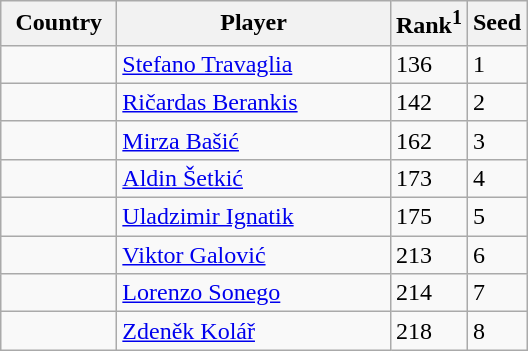<table class="sortable wikitable">
<tr>
<th width="70">Country</th>
<th width="175">Player</th>
<th>Rank<sup>1</sup></th>
<th>Seed</th>
</tr>
<tr>
<td></td>
<td><a href='#'>Stefano Travaglia</a></td>
<td>136</td>
<td>1</td>
</tr>
<tr>
<td></td>
<td><a href='#'>Ričardas Berankis</a></td>
<td>142</td>
<td>2</td>
</tr>
<tr>
<td></td>
<td><a href='#'>Mirza Bašić</a></td>
<td>162</td>
<td>3</td>
</tr>
<tr>
<td></td>
<td><a href='#'>Aldin Šetkić</a></td>
<td>173</td>
<td>4</td>
</tr>
<tr>
<td></td>
<td><a href='#'>Uladzimir Ignatik</a></td>
<td>175</td>
<td>5</td>
</tr>
<tr>
<td></td>
<td><a href='#'>Viktor Galović</a></td>
<td>213</td>
<td>6</td>
</tr>
<tr>
<td></td>
<td><a href='#'>Lorenzo Sonego</a></td>
<td>214</td>
<td>7</td>
</tr>
<tr>
<td></td>
<td><a href='#'>Zdeněk Kolář</a></td>
<td>218</td>
<td>8</td>
</tr>
</table>
